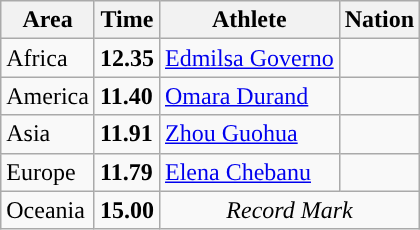<table class="wikitable">
<tr>
<th>Area</th>
<th>Time</th>
<th>Athlete</th>
<th>Nation</th>
</tr>
<tr>
<td>Africa</td>
<td><strong>12.35</strong></td>
<td><a href='#'>Edmilsa Governo</a></td>
<td></td>
</tr>
<tr>
<td>America</td>
<td><strong>11.40</strong> </td>
<td><a href='#'>Omara Durand</a></td>
<td></td>
</tr>
<tr>
<td>Asia</td>
<td><strong>11.91</strong></td>
<td><a href='#'>Zhou Guohua</a></td>
<td></td>
</tr>
<tr>
<td>Europe</td>
<td><strong>11.79</strong></td>
<td><a href='#'>Elena Chebanu</a></td>
<td></td>
</tr>
<tr>
<td>Oceania</td>
<td><strong>15.00</strong></td>
<td colspan="2" align="center"><em>Record Mark</em></td>
</tr>
</table>
